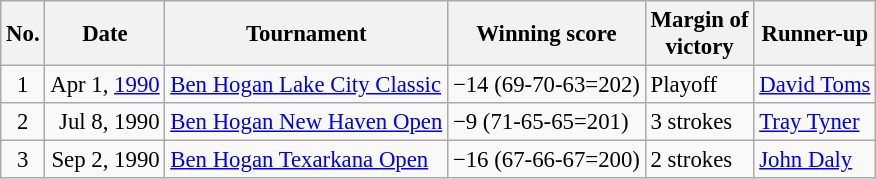<table class="wikitable" style="font-size:95%;">
<tr>
<th>No.</th>
<th>Date</th>
<th>Tournament</th>
<th>Winning score</th>
<th>Margin of<br>victory</th>
<th>Runner-up</th>
</tr>
<tr>
<td align=center>1</td>
<td align=right>Apr 1, <a href='#'>1990</a></td>
<td><a href='#'>Ben Hogan Lake City Classic</a></td>
<td>−14 (69-70-63=202)</td>
<td>Playoff</td>
<td> <a href='#'>David Toms</a></td>
</tr>
<tr>
<td align=center>2</td>
<td align=right>Jul 8, 1990</td>
<td><a href='#'>Ben Hogan New Haven Open</a></td>
<td>−9 (71-65-65=201)</td>
<td>3 strokes</td>
<td> <a href='#'>Tray Tyner</a></td>
</tr>
<tr>
<td align=center>3</td>
<td align=right>Sep 2, 1990</td>
<td><a href='#'>Ben Hogan Texarkana Open</a></td>
<td>−16 (67-66-67=200)</td>
<td>2 strokes</td>
<td> <a href='#'>John Daly</a></td>
</tr>
</table>
